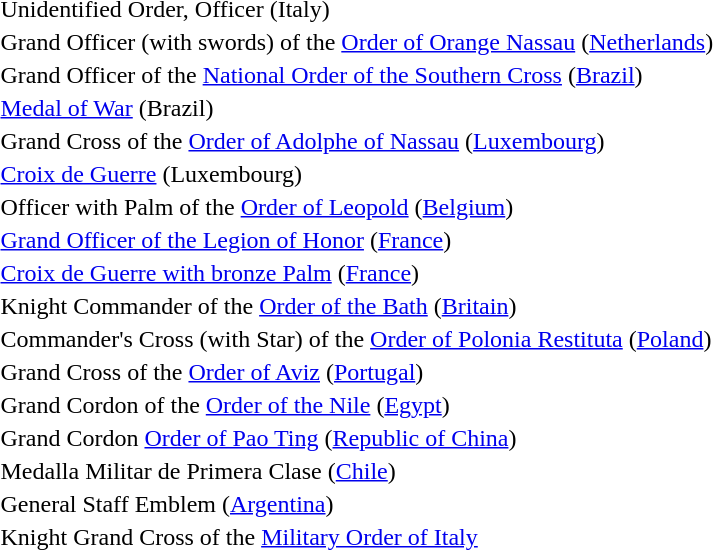<table>
<tr>
<td></td>
<td>Unidentified Order, Officer (Italy)</td>
</tr>
<tr>
<td></td>
<td>Grand Officer (with swords) of the <a href='#'>Order of Orange Nassau</a> (<a href='#'>Netherlands</a>)</td>
</tr>
<tr>
<td></td>
<td>Grand Officer of the <a href='#'>National Order of the Southern Cross</a> (<a href='#'>Brazil</a>)</td>
</tr>
<tr>
<td></td>
<td><a href='#'>Medal of War</a> (Brazil)</td>
</tr>
<tr>
<td></td>
<td>Grand Cross of the <a href='#'>Order of Adolphe of Nassau</a> (<a href='#'>Luxembourg</a>)</td>
</tr>
<tr>
<td></td>
<td><a href='#'>Croix de Guerre</a> (Luxembourg)</td>
</tr>
<tr>
<td><span></span></td>
<td>Officer with Palm of the <a href='#'>Order of Leopold</a> (<a href='#'>Belgium</a>)</td>
</tr>
<tr>
<td></td>
<td><a href='#'>Grand Officer of the Legion of Honor</a> (<a href='#'>France</a>)</td>
</tr>
<tr>
<td></td>
<td><a href='#'>Croix de Guerre with bronze Palm</a> (<a href='#'>France</a>)</td>
</tr>
<tr>
<td></td>
<td>Knight Commander of the <a href='#'>Order of the Bath</a> (<a href='#'>Britain</a>)</td>
</tr>
<tr>
<td></td>
<td>Commander's Cross (with Star) of the <a href='#'>Order of Polonia Restituta</a> (<a href='#'>Poland</a>)</td>
</tr>
<tr>
<td></td>
<td>Grand Cross of the <a href='#'>Order of Aviz</a> (<a href='#'>Portugal</a>)</td>
</tr>
<tr>
<td></td>
<td>Grand Cordon of the <a href='#'>Order of the Nile</a> (<a href='#'>Egypt</a>)</td>
</tr>
<tr>
<td></td>
<td>Grand Cordon <a href='#'>Order of Pao Ting</a> (<a href='#'>Republic of China</a>)</td>
</tr>
<tr>
<td></td>
<td>Medalla Militar de Primera Clase (<a href='#'>Chile</a>)</td>
</tr>
<tr>
<td></td>
<td>General Staff Emblem (<a href='#'>Argentina</a>)</td>
</tr>
<tr>
<td></td>
<td>Knight Grand Cross of the <a href='#'>Military Order of Italy</a></td>
</tr>
</table>
